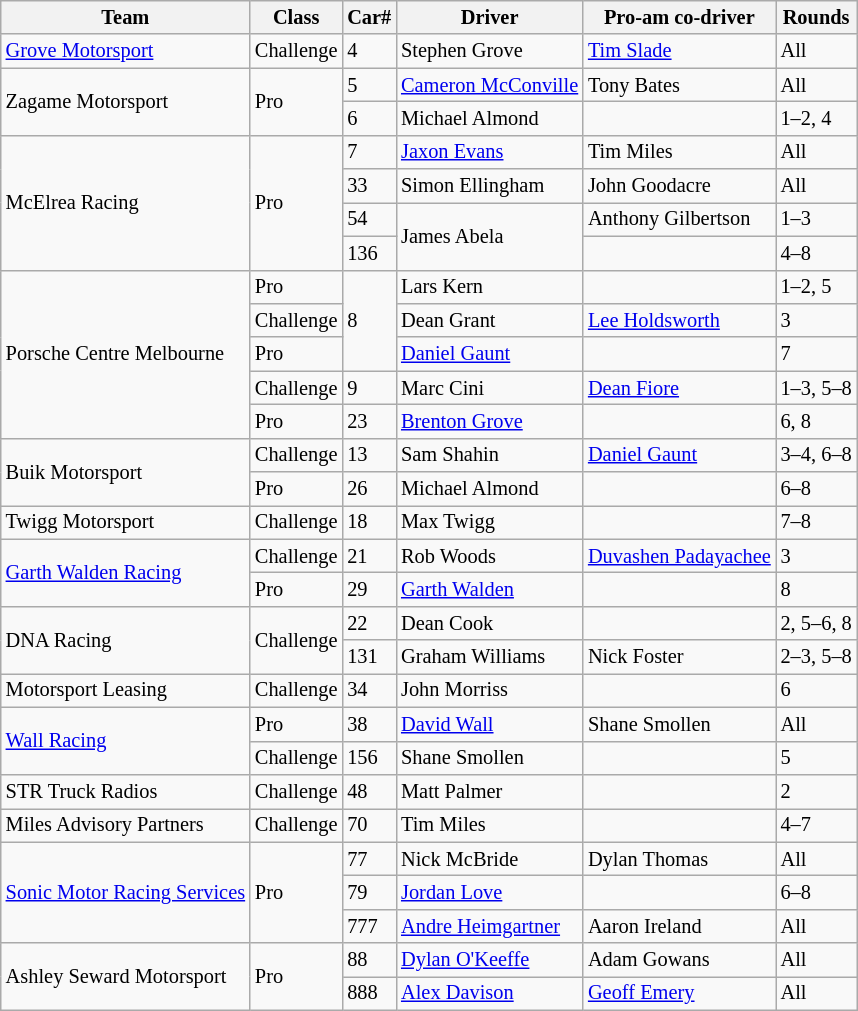<table class="wikitable" style="font-size: 85%">
<tr>
<th>Team</th>
<th>Class</th>
<th>Car#</th>
<th>Driver</th>
<th>Pro-am co-driver</th>
<th>Rounds</th>
</tr>
<tr>
<td><a href='#'>Grove Motorsport</a></td>
<td>Challenge</td>
<td>4</td>
<td> Stephen Grove</td>
<td> <a href='#'>Tim Slade</a></td>
<td>All</td>
</tr>
<tr>
<td rowspan=2>Zagame Motorsport</td>
<td rowspan=2>Pro</td>
<td>5</td>
<td> <a href='#'>Cameron McConville</a></td>
<td> Tony Bates</td>
<td>All</td>
</tr>
<tr>
<td>6</td>
<td> Michael Almond</td>
<td></td>
<td>1–2, 4</td>
</tr>
<tr>
<td rowspan=4>McElrea Racing</td>
<td rowspan=4>Pro</td>
<td>7</td>
<td> <a href='#'>Jaxon Evans</a></td>
<td> Tim Miles</td>
<td>All</td>
</tr>
<tr>
<td>33</td>
<td> Simon Ellingham</td>
<td> John Goodacre</td>
<td>All</td>
</tr>
<tr>
<td>54</td>
<td rowspan=2> James Abela</td>
<td> Anthony Gilbertson</td>
<td>1–3</td>
</tr>
<tr>
<td>136</td>
<td></td>
<td>4–8</td>
</tr>
<tr>
<td rowspan=5>Porsche Centre Melbourne</td>
<td>Pro</td>
<td rowspan=3>8</td>
<td> Lars Kern</td>
<td></td>
<td>1–2, 5</td>
</tr>
<tr>
<td>Challenge</td>
<td> Dean Grant</td>
<td> <a href='#'>Lee Holdsworth</a></td>
<td>3</td>
</tr>
<tr>
<td>Pro</td>
<td> <a href='#'>Daniel Gaunt</a></td>
<td></td>
<td>7</td>
</tr>
<tr>
<td>Challenge</td>
<td>9</td>
<td> Marc Cini</td>
<td> <a href='#'>Dean Fiore</a></td>
<td>1–3, 5–8</td>
</tr>
<tr>
<td>Pro</td>
<td>23</td>
<td> <a href='#'>Brenton Grove</a></td>
<td></td>
<td>6, 8</td>
</tr>
<tr>
<td rowspan=2>Buik Motorsport</td>
<td>Challenge</td>
<td>13</td>
<td> Sam Shahin</td>
<td> <a href='#'>Daniel Gaunt</a></td>
<td>3–4, 6–8</td>
</tr>
<tr>
<td>Pro</td>
<td>26</td>
<td> Michael Almond</td>
<td></td>
<td>6–8</td>
</tr>
<tr>
<td>Twigg Motorsport</td>
<td>Challenge</td>
<td>18</td>
<td> Max Twigg</td>
<td></td>
<td>7–8</td>
</tr>
<tr>
<td rowspan=2><a href='#'>Garth Walden Racing</a></td>
<td>Challenge</td>
<td>21</td>
<td> Rob Woods</td>
<td> <a href='#'>Duvashen Padayachee</a></td>
<td>3</td>
</tr>
<tr>
<td>Pro</td>
<td>29</td>
<td> <a href='#'>Garth Walden</a></td>
<td></td>
<td>8</td>
</tr>
<tr>
<td rowspan=2>DNA Racing</td>
<td rowspan=2>Challenge</td>
<td>22</td>
<td> Dean Cook</td>
<td></td>
<td>2, 5–6, 8</td>
</tr>
<tr>
<td>131</td>
<td> Graham Williams</td>
<td> Nick Foster</td>
<td>2–3, 5–8</td>
</tr>
<tr>
<td>Motorsport Leasing</td>
<td>Challenge</td>
<td>34</td>
<td> John Morriss</td>
<td></td>
<td>6</td>
</tr>
<tr>
<td rowspan=2><a href='#'>Wall Racing</a></td>
<td>Pro</td>
<td>38</td>
<td> <a href='#'>David Wall</a></td>
<td> Shane Smollen</td>
<td>All</td>
</tr>
<tr>
<td>Challenge</td>
<td>156</td>
<td> Shane Smollen</td>
<td></td>
<td>5</td>
</tr>
<tr>
<td>STR Truck Radios</td>
<td>Challenge</td>
<td>48</td>
<td> Matt Palmer</td>
<td></td>
<td>2</td>
</tr>
<tr>
<td>Miles Advisory Partners</td>
<td>Challenge</td>
<td>70</td>
<td> Tim Miles</td>
<td></td>
<td>4–7</td>
</tr>
<tr>
<td rowspan=3><a href='#'>Sonic Motor Racing Services</a></td>
<td rowspan=3>Pro</td>
<td>77</td>
<td> Nick McBride</td>
<td> Dylan Thomas</td>
<td>All</td>
</tr>
<tr>
<td>79</td>
<td> <a href='#'>Jordan Love</a></td>
<td></td>
<td>6–8</td>
</tr>
<tr>
<td>777</td>
<td> <a href='#'>Andre Heimgartner</a></td>
<td> Aaron Ireland</td>
<td>All</td>
</tr>
<tr>
<td rowspan=2>Ashley Seward Motorsport</td>
<td rowspan=2>Pro</td>
<td>88</td>
<td> <a href='#'>Dylan O'Keeffe</a></td>
<td> Adam Gowans</td>
<td>All</td>
</tr>
<tr>
<td>888</td>
<td> <a href='#'>Alex Davison</a></td>
<td> <a href='#'>Geoff Emery</a></td>
<td>All</td>
</tr>
</table>
